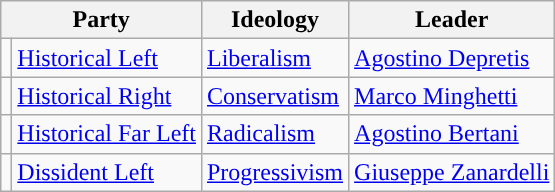<table class=wikitable>
<tr>
<th colspan=2>Party</th>
<th>Ideology</th>
<th>Leader</th>
</tr>
<tr>
<td></td>
<td><a href='#'>Historical Left</a></td>
<td><a href='#'>Liberalism</a></td>
<td><a href='#'>Agostino Depretis</a></td>
</tr>
<tr>
<td></td>
<td><a href='#'>Historical Right</a></td>
<td><a href='#'>Conservatism</a></td>
<td><a href='#'>Marco Minghetti</a></td>
</tr>
<tr>
<td></td>
<td><a href='#'>Historical Far Left</a></td>
<td><a href='#'>Radicalism</a></td>
<td><a href='#'>Agostino Bertani</a></td>
</tr>
<tr>
<td></td>
<td><a href='#'>Dissident Left</a></td>
<td><a href='#'>Progressivism</a></td>
<td><a href='#'>Giuseppe Zanardelli</a></td>
</tr>
</table>
